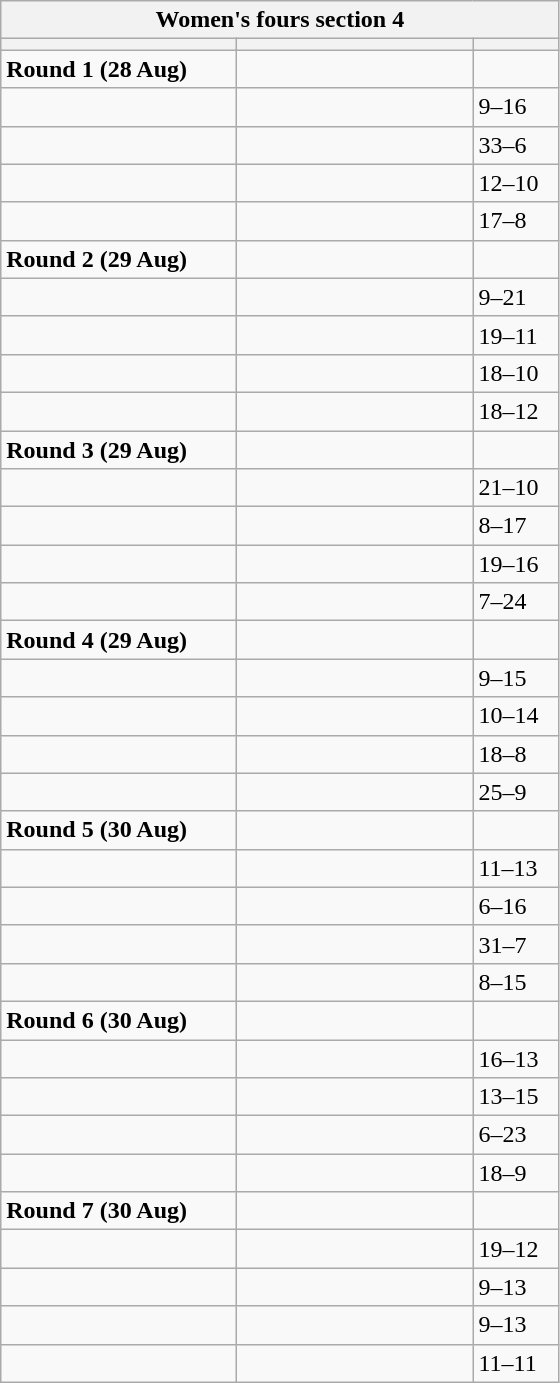<table class="wikitable">
<tr>
<th colspan="3">Women's fours section 4</th>
</tr>
<tr>
<th width=150></th>
<th width=150></th>
<th width=50></th>
</tr>
<tr>
<td><strong>Round 1 (28 Aug)</strong></td>
<td></td>
<td></td>
</tr>
<tr>
<td></td>
<td></td>
<td>9–16</td>
</tr>
<tr>
<td></td>
<td></td>
<td>33–6</td>
</tr>
<tr>
<td></td>
<td></td>
<td>12–10</td>
</tr>
<tr>
<td></td>
<td></td>
<td>17–8</td>
</tr>
<tr>
<td><strong>Round 2 (29 Aug)</strong></td>
<td></td>
<td></td>
</tr>
<tr>
<td></td>
<td></td>
<td>9–21</td>
</tr>
<tr>
<td></td>
<td></td>
<td>19–11</td>
</tr>
<tr>
<td></td>
<td></td>
<td>18–10</td>
</tr>
<tr>
<td></td>
<td></td>
<td>18–12</td>
</tr>
<tr>
<td><strong>Round 3 (29 Aug)</strong></td>
<td></td>
<td></td>
</tr>
<tr>
<td></td>
<td></td>
<td>21–10</td>
</tr>
<tr>
<td></td>
<td></td>
<td>8–17</td>
</tr>
<tr>
<td></td>
<td></td>
<td>19–16</td>
</tr>
<tr>
<td></td>
<td></td>
<td>7–24</td>
</tr>
<tr>
<td><strong>Round 4 (29 Aug)</strong></td>
<td></td>
<td></td>
</tr>
<tr>
<td></td>
<td></td>
<td>9–15</td>
</tr>
<tr>
<td></td>
<td></td>
<td>10–14</td>
</tr>
<tr>
<td></td>
<td></td>
<td>18–8</td>
</tr>
<tr>
<td></td>
<td></td>
<td>25–9</td>
</tr>
<tr>
<td><strong>Round 5 (30 Aug)</strong></td>
<td></td>
<td></td>
</tr>
<tr>
<td></td>
<td></td>
<td>11–13</td>
</tr>
<tr>
<td></td>
<td></td>
<td>6–16</td>
</tr>
<tr>
<td></td>
<td></td>
<td>31–7</td>
</tr>
<tr>
<td></td>
<td></td>
<td>8–15</td>
</tr>
<tr>
<td><strong>Round 6  (30 Aug)</strong></td>
<td></td>
<td></td>
</tr>
<tr>
<td></td>
<td></td>
<td>16–13</td>
</tr>
<tr>
<td></td>
<td></td>
<td>13–15</td>
</tr>
<tr>
<td></td>
<td></td>
<td>6–23</td>
</tr>
<tr>
<td></td>
<td></td>
<td>18–9</td>
</tr>
<tr>
<td><strong>Round 7 (30 Aug)</strong></td>
<td></td>
<td></td>
</tr>
<tr>
<td></td>
<td></td>
<td>19–12</td>
</tr>
<tr>
<td></td>
<td></td>
<td>9–13</td>
</tr>
<tr>
<td></td>
<td></td>
<td>9–13</td>
</tr>
<tr>
<td></td>
<td></td>
<td>11–11</td>
</tr>
</table>
